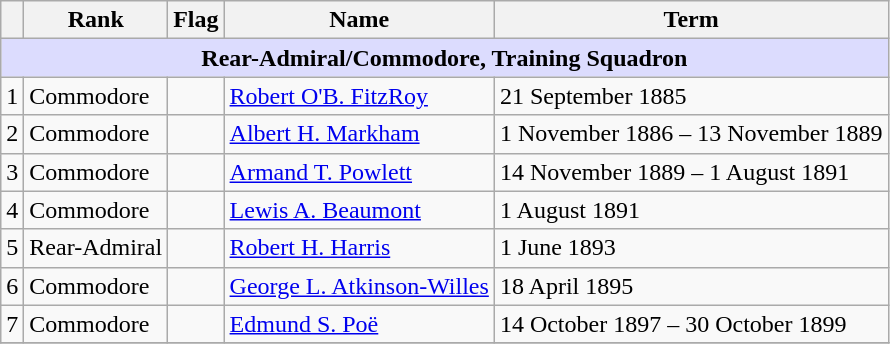<table class="wikitable">
<tr>
<th></th>
<th>Rank</th>
<th>Flag</th>
<th>Name</th>
<th>Term</th>
</tr>
<tr>
<td colspan="5" align="center" style="background:#dcdcfe;"><strong>Rear-Admiral/Commodore, Training Squadron</strong></td>
</tr>
<tr>
<td>1</td>
<td>Commodore</td>
<td></td>
<td><a href='#'>Robert O'B. FitzRoy</a></td>
<td>21 September 1885</td>
</tr>
<tr>
<td>2</td>
<td>Commodore</td>
<td></td>
<td><a href='#'>Albert H. Markham</a></td>
<td>1 November 1886 – 13 November 1889 </td>
</tr>
<tr 1 November, 1886[7] – 13 November, 1889>
<td>3</td>
<td>Commodore</td>
<td></td>
<td><a href='#'>Armand T. Powlett</a></td>
<td>14 November 1889 – 1 August 1891 </td>
</tr>
<tr>
<td>4</td>
<td>Commodore</td>
<td></td>
<td><a href='#'>Lewis A. Beaumont</a></td>
<td>1 August 1891 </td>
</tr>
<tr>
<td>5</td>
<td>Rear-Admiral</td>
<td></td>
<td><a href='#'>Robert H. Harris</a></td>
<td>1 June 1893 </td>
</tr>
<tr>
<td>6</td>
<td>Commodore</td>
<td></td>
<td><a href='#'>George L. Atkinson-Willes</a></td>
<td>18 April 1895 </td>
</tr>
<tr>
<td>7</td>
<td>Commodore</td>
<td></td>
<td><a href='#'>Edmund S. Poë</a></td>
<td>14 October 1897 – 30 October 1899  </td>
</tr>
<tr>
</tr>
</table>
